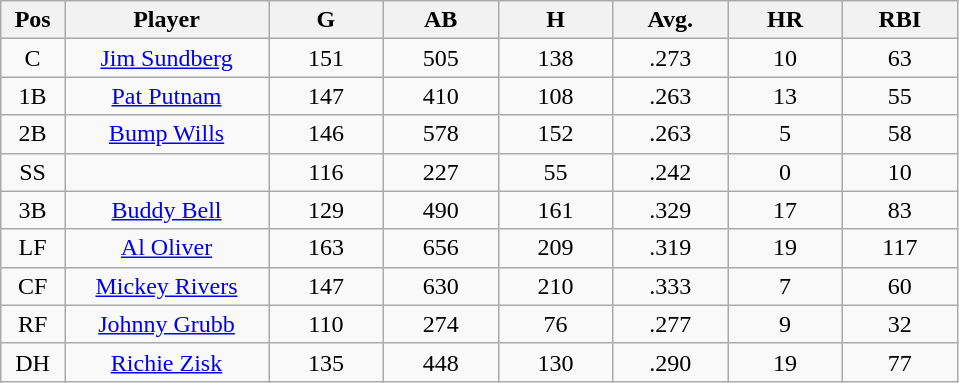<table class="wikitable sortable">
<tr>
<th bgcolor="#DDDDFF" width="5%">Pos</th>
<th bgcolor="#DDDDFF" width="16%">Player</th>
<th bgcolor="#DDDDFF" width="9%">G</th>
<th bgcolor="#DDDDFF" width="9%">AB</th>
<th bgcolor="#DDDDFF" width="9%">H</th>
<th bgcolor="#DDDDFF" width="9%">Avg.</th>
<th bgcolor="#DDDDFF" width="9%">HR</th>
<th bgcolor="#DDDDFF" width="9%">RBI</th>
</tr>
<tr align="center">
<td>C</td>
<td><a href='#'>Jim Sundberg</a></td>
<td>151</td>
<td>505</td>
<td>138</td>
<td>.273</td>
<td>10</td>
<td>63</td>
</tr>
<tr align=center>
<td>1B</td>
<td><a href='#'>Pat Putnam</a></td>
<td>147</td>
<td>410</td>
<td>108</td>
<td>.263</td>
<td>13</td>
<td>55</td>
</tr>
<tr align=center>
<td>2B</td>
<td><a href='#'>Bump Wills</a></td>
<td>146</td>
<td>578</td>
<td>152</td>
<td>.263</td>
<td>5</td>
<td>58</td>
</tr>
<tr align=center>
<td>SS</td>
<td></td>
<td>116</td>
<td>227</td>
<td>55</td>
<td>.242</td>
<td>0</td>
<td>10</td>
</tr>
<tr align="center">
<td>3B</td>
<td><a href='#'>Buddy Bell</a></td>
<td>129</td>
<td>490</td>
<td>161</td>
<td>.329</td>
<td>17</td>
<td>83</td>
</tr>
<tr align=center>
<td>LF</td>
<td><a href='#'>Al Oliver</a></td>
<td>163</td>
<td>656</td>
<td>209</td>
<td>.319</td>
<td>19</td>
<td>117</td>
</tr>
<tr align=center>
<td>CF</td>
<td><a href='#'>Mickey Rivers</a></td>
<td>147</td>
<td>630</td>
<td>210</td>
<td>.333</td>
<td>7</td>
<td>60</td>
</tr>
<tr align=center>
<td>RF</td>
<td><a href='#'>Johnny Grubb</a></td>
<td>110</td>
<td>274</td>
<td>76</td>
<td>.277</td>
<td>9</td>
<td>32</td>
</tr>
<tr align=center>
<td>DH</td>
<td><a href='#'>Richie Zisk</a></td>
<td>135</td>
<td>448</td>
<td>130</td>
<td>.290</td>
<td>19</td>
<td>77</td>
</tr>
</table>
